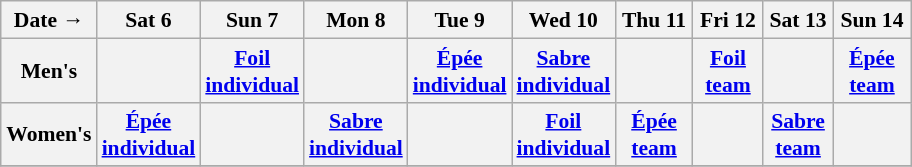<table class="wikitable" style="margin:0.5em auto; font-size:90%; line-height:1.25em;">
<tr align="center">
<th>Date →</th>
<th width="45px">Sat 6</th>
<th width="40px">Sun 7</th>
<th width="40px">Mon 8</th>
<th width="40px">Tue 9</th>
<th width="45px">Wed 10</th>
<th width="45px">Thu 11</th>
<th width="40px">Fri 12</th>
<th width="40px">Sat 13</th>
<th width="45px">Sun 14</th>
</tr>
<tr>
<th>Men's</th>
<th></th>
<th width="40px"><a href='#'>Foil individual</a></th>
<th></th>
<th width="40px"><a href='#'>Épée individual</a></th>
<th width="40px"><a href='#'>Sabre individual</a></th>
<th></th>
<th width="40px"><a href='#'>Foil team</a></th>
<th></th>
<th width="40px"><a href='#'>Épée team</a></th>
</tr>
<tr align="center">
<th>Women's</th>
<th width="40px"><a href='#'>Épée individual</a></th>
<th></th>
<th width="40px"><a href='#'>Sabre individual</a></th>
<th></th>
<th width="40px"><a href='#'>Foil individual</a></th>
<th width="40px"><a href='#'>Épée team</a></th>
<th></th>
<th width="40px"><a href='#'>Sabre team</a></th>
<th></th>
</tr>
<tr align="center">
</tr>
</table>
